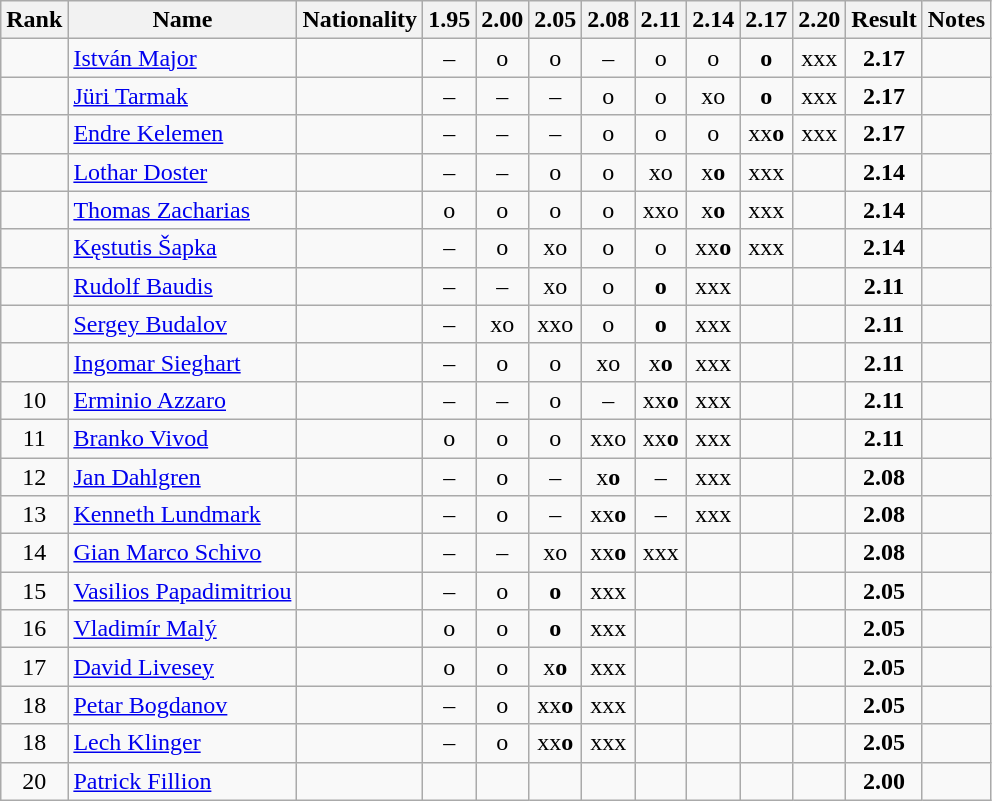<table class="wikitable sortable" style="text-align:center">
<tr>
<th>Rank</th>
<th>Name</th>
<th>Nationality</th>
<th>1.95</th>
<th>2.00</th>
<th>2.05</th>
<th>2.08</th>
<th>2.11</th>
<th>2.14</th>
<th>2.17</th>
<th>2.20</th>
<th>Result</th>
<th>Notes</th>
</tr>
<tr>
<td></td>
<td align="left"><a href='#'>István Major</a></td>
<td align=left></td>
<td>–</td>
<td>o</td>
<td>o</td>
<td>–</td>
<td>o</td>
<td>o</td>
<td><strong>o</strong></td>
<td>xxx</td>
<td><strong>2.17</strong></td>
<td></td>
</tr>
<tr>
<td></td>
<td align="left"><a href='#'>Jüri Tarmak</a></td>
<td align=left></td>
<td>–</td>
<td>–</td>
<td>–</td>
<td>o</td>
<td>o</td>
<td>xo</td>
<td><strong>o</strong></td>
<td>xxx</td>
<td><strong>2.17</strong></td>
<td></td>
</tr>
<tr>
<td></td>
<td align="left"><a href='#'>Endre Kelemen</a></td>
<td align=left></td>
<td>–</td>
<td>–</td>
<td>–</td>
<td>o</td>
<td>o</td>
<td>o</td>
<td>xx<strong>o</strong></td>
<td>xxx</td>
<td><strong>2.17</strong></td>
<td></td>
</tr>
<tr>
<td></td>
<td align="left"><a href='#'>Lothar Doster</a></td>
<td align=left></td>
<td>–</td>
<td>–</td>
<td>o</td>
<td>o</td>
<td>xo</td>
<td>x<strong>o</strong></td>
<td>xxx</td>
<td></td>
<td><strong>2.14</strong></td>
<td></td>
</tr>
<tr>
<td></td>
<td align="left"><a href='#'>Thomas Zacharias</a></td>
<td align=left></td>
<td>o</td>
<td>o</td>
<td>o</td>
<td>o</td>
<td>xxo</td>
<td>x<strong>o</strong></td>
<td>xxx</td>
<td></td>
<td><strong>2.14</strong></td>
<td></td>
</tr>
<tr>
<td></td>
<td align="left"><a href='#'>Kęstutis Šapka</a></td>
<td align=left></td>
<td>–</td>
<td>o</td>
<td>xo</td>
<td>o</td>
<td>o</td>
<td>xx<strong>o</strong></td>
<td>xxx</td>
<td></td>
<td><strong>2.14</strong></td>
<td></td>
</tr>
<tr>
<td></td>
<td align="left"><a href='#'>Rudolf Baudis</a></td>
<td align=left></td>
<td>–</td>
<td>–</td>
<td>xo</td>
<td>o</td>
<td><strong>o</strong></td>
<td>xxx</td>
<td></td>
<td></td>
<td><strong>2.11</strong></td>
<td></td>
</tr>
<tr>
<td></td>
<td align="left"><a href='#'>Sergey Budalov</a></td>
<td align=left></td>
<td>–</td>
<td>xo</td>
<td>xxo</td>
<td>o</td>
<td><strong>o</strong></td>
<td>xxx</td>
<td></td>
<td></td>
<td><strong>2.11</strong></td>
<td></td>
</tr>
<tr>
<td></td>
<td align="left"><a href='#'>Ingomar Sieghart</a></td>
<td align=left></td>
<td>–</td>
<td>o</td>
<td>o</td>
<td>xo</td>
<td>x<strong>o</strong></td>
<td>xxx</td>
<td></td>
<td></td>
<td><strong>2.11</strong></td>
<td></td>
</tr>
<tr>
<td>10</td>
<td align="left"><a href='#'>Erminio Azzaro</a></td>
<td align=left></td>
<td>–</td>
<td>–</td>
<td>o</td>
<td>–</td>
<td>xx<strong>o</strong></td>
<td>xxx</td>
<td></td>
<td></td>
<td><strong>2.11</strong></td>
<td></td>
</tr>
<tr>
<td>11</td>
<td align="left"><a href='#'>Branko Vivod</a></td>
<td align=left></td>
<td>o</td>
<td>o</td>
<td>o</td>
<td>xxo</td>
<td>xx<strong>o</strong></td>
<td>xxx</td>
<td></td>
<td></td>
<td><strong>2.11</strong></td>
<td></td>
</tr>
<tr>
<td>12</td>
<td align="left"><a href='#'>Jan Dahlgren</a></td>
<td align=left></td>
<td>–</td>
<td>o</td>
<td>–</td>
<td>x<strong>o</strong></td>
<td>–</td>
<td>xxx</td>
<td></td>
<td></td>
<td><strong>2.08</strong></td>
<td></td>
</tr>
<tr>
<td>13</td>
<td align="left"><a href='#'>Kenneth Lundmark</a></td>
<td align=left></td>
<td>–</td>
<td>o</td>
<td>–</td>
<td>xx<strong>o</strong></td>
<td>–</td>
<td>xxx</td>
<td></td>
<td></td>
<td><strong>2.08</strong></td>
<td></td>
</tr>
<tr>
<td>14</td>
<td align="left"><a href='#'>Gian Marco Schivo</a></td>
<td align=left></td>
<td>–</td>
<td>–</td>
<td>xo</td>
<td>xx<strong>o</strong></td>
<td>xxx</td>
<td></td>
<td></td>
<td></td>
<td><strong>2.08</strong></td>
<td></td>
</tr>
<tr>
<td>15</td>
<td align="left"><a href='#'>Vasilios Papadimitriou</a></td>
<td align=left></td>
<td>–</td>
<td>o</td>
<td><strong>o</strong></td>
<td>xxx</td>
<td></td>
<td></td>
<td></td>
<td></td>
<td><strong>2.05</strong></td>
<td></td>
</tr>
<tr>
<td>16</td>
<td align="left"><a href='#'>Vladimír Malý</a></td>
<td align=left></td>
<td>o</td>
<td>o</td>
<td><strong>o</strong></td>
<td>xxx</td>
<td></td>
<td></td>
<td></td>
<td></td>
<td><strong>2.05</strong></td>
<td></td>
</tr>
<tr>
<td>17</td>
<td align="left"><a href='#'>David Livesey</a></td>
<td align=left></td>
<td>o</td>
<td>o</td>
<td>x<strong>o</strong></td>
<td>xxx</td>
<td></td>
<td></td>
<td></td>
<td></td>
<td><strong>2.05</strong></td>
<td></td>
</tr>
<tr>
<td>18</td>
<td align="left"><a href='#'>Petar Bogdanov</a></td>
<td align=left></td>
<td>–</td>
<td>o</td>
<td>xx<strong>o</strong></td>
<td>xxx</td>
<td></td>
<td></td>
<td></td>
<td></td>
<td><strong>2.05</strong></td>
<td></td>
</tr>
<tr>
<td>18</td>
<td align="left"><a href='#'>Lech Klinger</a></td>
<td align=left></td>
<td>–</td>
<td>o</td>
<td>xx<strong>o</strong></td>
<td>xxx</td>
<td></td>
<td></td>
<td></td>
<td></td>
<td><strong>2.05</strong></td>
<td></td>
</tr>
<tr>
<td>20</td>
<td align="left"><a href='#'>Patrick Fillion</a></td>
<td align=left></td>
<td></td>
<td></td>
<td></td>
<td></td>
<td></td>
<td></td>
<td></td>
<td></td>
<td><strong>2.00</strong></td>
<td></td>
</tr>
</table>
